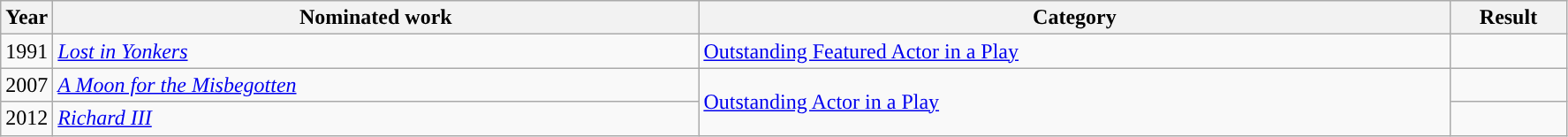<table class="wikitable">
<tr>
<th scope="col" style="width:1em;">Year</th>
<th scope="col" style="width:30em;">Nominated work</th>
<th scope="col" style="width:35em;">Category</th>
<th scope="col" style="width:5em;">Result</th>
</tr>
<tr>
<td>1991</td>
<td><em><a href='#'>Lost in Yonkers</a></em></td>
<td><a href='#'>Outstanding Featured Actor in a Play</a></td>
<td></td>
</tr>
<tr>
<td>2007</td>
<td><em><a href='#'>A Moon for the Misbegotten</a></em></td>
<td rowspan="2"><a href='#'>Outstanding Actor in a Play</a></td>
<td></td>
</tr>
<tr>
<td>2012</td>
<td><em><a href='#'>Richard III</a></em></td>
<td></td>
</tr>
</table>
